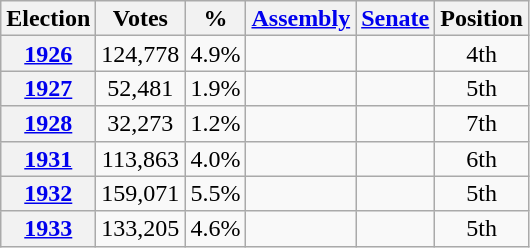<table class="wikitable" style="text-align:center; line-height:16px;">
<tr>
<th>Election</th>
<th>Votes</th>
<th>%</th>
<th><a href='#'>Assembly</a></th>
<th><a href='#'>Senate</a></th>
<th>Position</th>
</tr>
<tr>
<th><a href='#'>1926</a></th>
<td>124,778</td>
<td>4.9%</td>
<td></td>
<td></td>
<td>4th</td>
</tr>
<tr>
<th><a href='#'>1927</a></th>
<td>52,481</td>
<td>1.9%</td>
<td></td>
<td></td>
<td>5th</td>
</tr>
<tr>
<th><a href='#'>1928</a></th>
<td>32,273</td>
<td>1.2%</td>
<td></td>
<td></td>
<td>7th</td>
</tr>
<tr>
<th><a href='#'>1931</a></th>
<td>113,863</td>
<td>4.0%</td>
<td></td>
<td></td>
<td>6th</td>
</tr>
<tr>
<th><a href='#'>1932</a></th>
<td>159,071</td>
<td>5.5%</td>
<td></td>
<td></td>
<td>5th</td>
</tr>
<tr>
<th><a href='#'>1933</a></th>
<td>133,205</td>
<td>4.6%</td>
<td></td>
<td></td>
<td>5th</td>
</tr>
</table>
